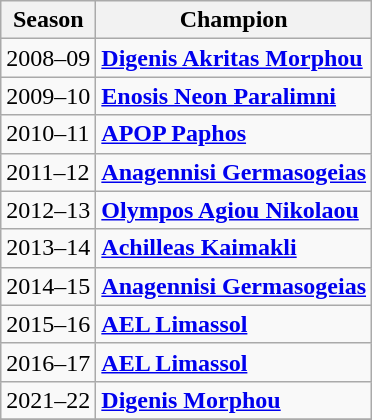<table class="wikitable">
<tr>
<th>Season</th>
<th>Champion</th>
</tr>
<tr>
<td>2008–09</td>
<td><strong><a href='#'>Digenis Akritas Morphou</a></strong></td>
</tr>
<tr>
<td>2009–10</td>
<td><strong><a href='#'>Enosis Neon Paralimni</a></strong></td>
</tr>
<tr>
<td>2010–11</td>
<td><strong><a href='#'>APOP Paphos</a></strong></td>
</tr>
<tr>
<td>2011–12</td>
<td><strong><a href='#'>Anagennisi Germasogeias</a></strong></td>
</tr>
<tr>
<td>2012–13</td>
<td><strong><a href='#'>Olympos Agiou Nikolaou</a></strong></td>
</tr>
<tr>
<td>2013–14</td>
<td><strong><a href='#'>Achilleas Kaimakli</a></strong></td>
</tr>
<tr>
<td>2014–15</td>
<td><strong><a href='#'>Anagennisi Germasogeias</a></strong></td>
</tr>
<tr>
<td>2015–16</td>
<td><strong><a href='#'>AEL Limassol</a></strong></td>
</tr>
<tr>
<td>2016–17</td>
<td><strong><a href='#'>AEL Limassol</a></strong></td>
</tr>
<tr>
<td>2021–22</td>
<td><strong><a href='#'>Digenis Morphou</a></strong></td>
</tr>
<tr>
</tr>
</table>
